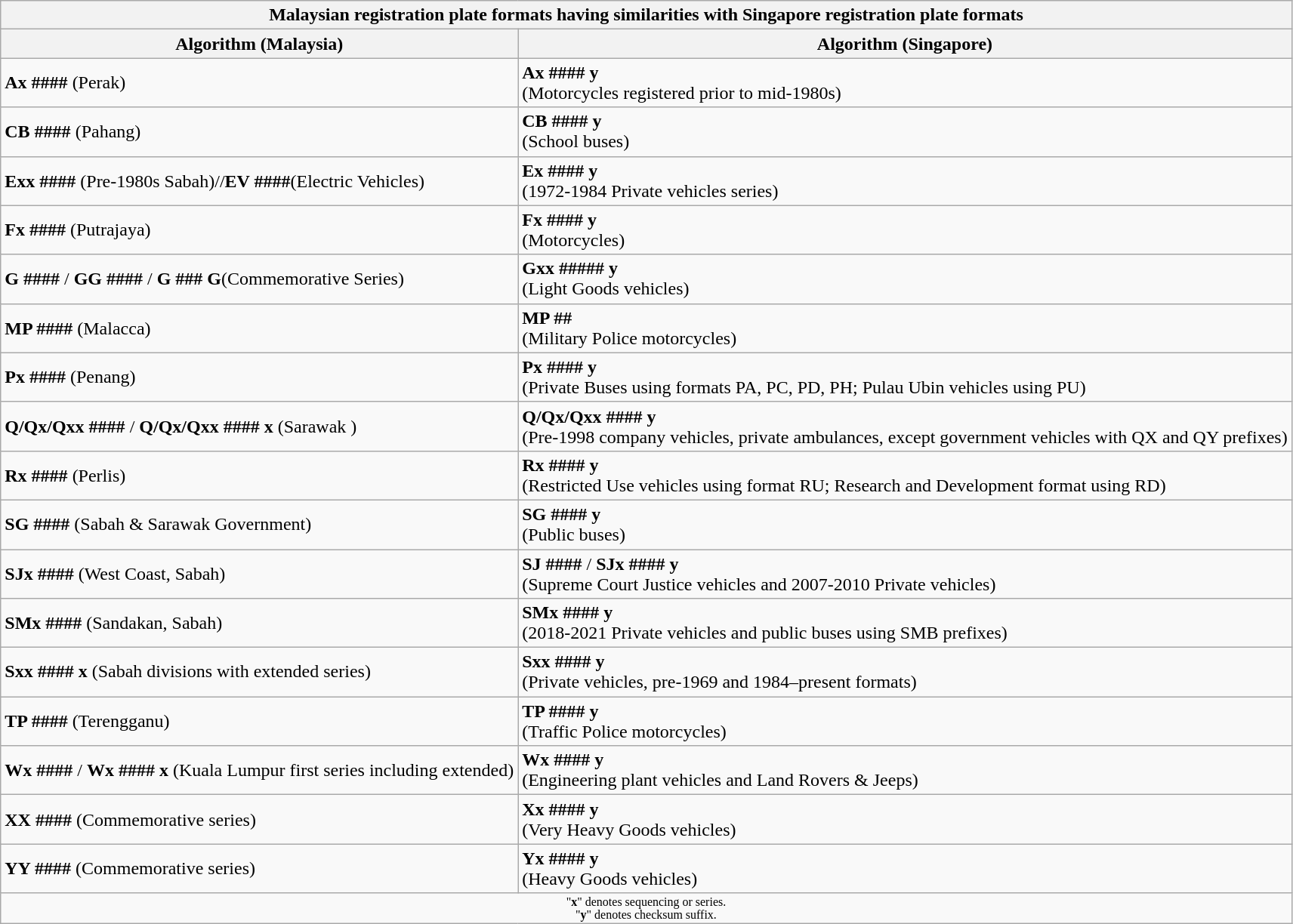<table class="wikitable">
<tr>
<th align="center" colspan="4">Malaysian registration plate formats having similarities with Singapore registration plate formats</th>
</tr>
<tr>
<th>Algorithm (Malaysia)</th>
<th>Algorithm (Singapore)</th>
</tr>
<tr>
<td><strong>Ax ####</strong> (Perak)</td>
<td><strong>Ax #### y</strong> <br>(Motorcycles registered prior to mid-1980s)</td>
</tr>
<tr>
<td><strong>CB ####</strong> (Pahang)</td>
<td><strong>CB #### y</strong> <br>(School buses)</td>
</tr>
<tr>
<td><strong>Exx ####</strong> (Pre-1980s Sabah)//<strong>EV ####</strong>(Electric Vehicles)</td>
<td><strong>Ex #### y</strong><br>(1972-1984 Private vehicles series)</td>
</tr>
<tr>
<td><strong>Fx ####</strong> (Putrajaya)</td>
<td><strong>Fx #### y</strong><br>(Motorcycles)</td>
</tr>
<tr>
<td><strong>G ####</strong> / <strong>GG ####</strong> / <strong>G ### G</strong>(Commemorative Series)</td>
<td><strong>Gxx ##### y</strong><br>(Light Goods vehicles)</td>
</tr>
<tr>
<td><strong>MP ####</strong> (Malacca)</td>
<td><strong>MP ##</strong><br>(Military Police motorcycles)</td>
</tr>
<tr>
<td><strong>Px ####</strong> (Penang)</td>
<td><strong>Px #### y</strong><br>(Private Buses using formats PA, PC, PD, PH; Pulau Ubin vehicles using PU)</td>
</tr>
<tr>
<td><strong>Q/Qx/Qxx ####</strong> / <strong>Q/Qx/Qxx #### x</strong> (Sarawak )</td>
<td><strong>Q/Qx/Qxx #### y</strong><br>(Pre-1998 company vehicles, private ambulances, except government vehicles with QX and QY prefixes)</td>
</tr>
<tr>
<td><strong>Rx ####</strong> (Perlis)</td>
<td><strong>Rx #### y</strong><br>(Restricted Use vehicles using format RU; Research and Development format using RD)</td>
</tr>
<tr>
<td><strong>SG ####</strong> (Sabah & Sarawak Government)</td>
<td><strong>SG #### y</strong><br> (Public buses)</td>
</tr>
<tr>
<td><strong>SJx ####</strong> (West Coast, Sabah)</td>
<td><strong>SJ ####</strong> / <strong>SJx #### y</strong><br>(Supreme Court Justice vehicles and 2007-2010 Private vehicles)</td>
</tr>
<tr>
<td><strong>SMx ####</strong> (Sandakan, Sabah)</td>
<td><strong>SMx #### y</strong><br>(2018-2021 Private vehicles and public buses using SMB prefixes)</td>
</tr>
<tr>
<td><strong>Sxx #### x</strong> (Sabah divisions with extended series)</td>
<td><strong>Sxx #### y</strong><br>(Private vehicles, pre-1969 and 1984–present formats)</td>
</tr>
<tr>
<td><strong>TP ####</strong> (Terengganu)</td>
<td><strong>TP #### y</strong><br>(Traffic Police motorcycles)</td>
</tr>
<tr>
<td><strong>Wx ####</strong> / <strong>Wx #### x</strong> (Kuala Lumpur first series including extended)</td>
<td><strong>Wx #### y</strong><br>(Engineering plant vehicles and Land Rovers & Jeeps)</td>
</tr>
<tr>
<td><strong>XX ####</strong> (Commemorative series)</td>
<td><strong>Xx #### y</strong><br>(Very Heavy Goods vehicles)</td>
</tr>
<tr>
<td><strong>YY ####</strong> (Commemorative series)</td>
<td><strong>Yx #### y</strong><br>(Heavy Goods vehicles)</td>
</tr>
<tr>
<td align="center" colspan="30" style="font-size: 8pt">"<strong>x</strong>" denotes sequencing or series. <br> "<strong>y</strong>" denotes checksum suffix.</td>
</tr>
</table>
